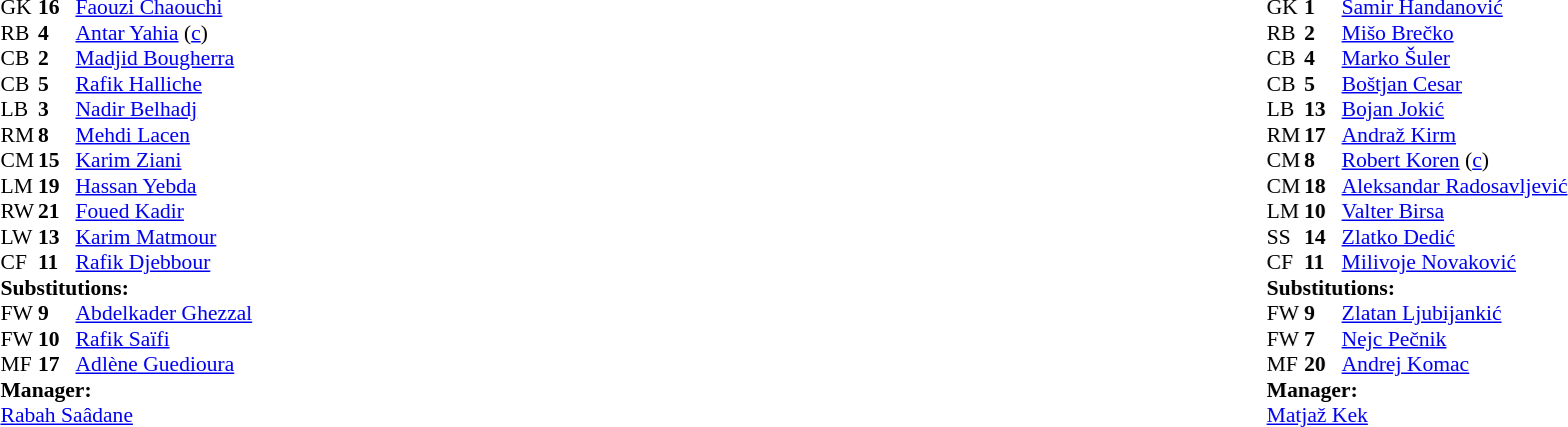<table width="100%">
<tr>
<td valign="top" width="40%"><br><table style="font-size: 90%" cellspacing="0" cellpadding="0">
<tr>
<th width="25"></th>
<th width="25"></th>
</tr>
<tr>
<td>GK</td>
<td><strong>16</strong></td>
<td><a href='#'>Faouzi Chaouchi</a></td>
</tr>
<tr>
<td>RB</td>
<td><strong>4</strong></td>
<td><a href='#'>Antar Yahia</a> (<a href='#'>c</a>)</td>
</tr>
<tr>
<td>CB</td>
<td><strong>2</strong></td>
<td><a href='#'>Madjid Bougherra</a></td>
</tr>
<tr>
<td>CB</td>
<td><strong>5</strong></td>
<td><a href='#'>Rafik Halliche</a></td>
</tr>
<tr>
<td>LB</td>
<td><strong>3</strong></td>
<td><a href='#'>Nadir Belhadj</a></td>
</tr>
<tr>
<td>RM</td>
<td><strong>8</strong></td>
<td><a href='#'>Mehdi Lacen</a></td>
</tr>
<tr>
<td>CM</td>
<td><strong>15</strong></td>
<td><a href='#'>Karim Ziani</a></td>
</tr>
<tr>
<td>LM</td>
<td><strong>19</strong></td>
<td><a href='#'>Hassan Yebda</a></td>
<td></td>
</tr>
<tr>
<td>RW</td>
<td><strong>21</strong></td>
<td><a href='#'>Foued Kadir</a></td>
<td></td>
<td></td>
</tr>
<tr>
<td>LW</td>
<td><strong>13</strong></td>
<td><a href='#'>Karim Matmour</a></td>
<td></td>
<td></td>
</tr>
<tr>
<td>CF</td>
<td><strong>11</strong></td>
<td><a href='#'>Rafik Djebbour</a></td>
<td></td>
<td></td>
</tr>
<tr>
<td colspan=3><strong>Substitutions:</strong></td>
</tr>
<tr>
<td>FW</td>
<td><strong>9</strong></td>
<td><a href='#'>Abdelkader Ghezzal</a></td>
<td></td>
<td></td>
</tr>
<tr>
<td>FW</td>
<td><strong>10</strong></td>
<td><a href='#'>Rafik Saïfi</a></td>
<td></td>
<td></td>
</tr>
<tr>
<td>MF</td>
<td><strong>17</strong></td>
<td><a href='#'>Adlène Guedioura</a></td>
<td></td>
<td></td>
</tr>
<tr>
<td colspan=3><strong>Manager:</strong></td>
</tr>
<tr>
<td colspan=3><a href='#'>Rabah Saâdane</a></td>
</tr>
</table>
</td>
<td valign="top"></td>
<td valign="top" width="50%"><br><table style="font-size: 90%" cellspacing="0" cellpadding="0" align="center">
<tr>
<th width=25></th>
<th width=25></th>
</tr>
<tr>
<td>GK</td>
<td><strong>1</strong></td>
<td><a href='#'>Samir Handanović</a></td>
</tr>
<tr>
<td>RB</td>
<td><strong>2</strong></td>
<td><a href='#'>Mišo Brečko</a></td>
</tr>
<tr>
<td>CB</td>
<td><strong>4</strong></td>
<td><a href='#'>Marko Šuler</a></td>
</tr>
<tr>
<td>CB</td>
<td><strong>5</strong></td>
<td><a href='#'>Boštjan Cesar</a></td>
</tr>
<tr>
<td>LB</td>
<td><strong>13</strong></td>
<td><a href='#'>Bojan Jokić</a></td>
</tr>
<tr>
<td>RM</td>
<td><strong>17</strong></td>
<td><a href='#'>Andraž Kirm</a></td>
</tr>
<tr>
<td>CM</td>
<td><strong>8</strong></td>
<td><a href='#'>Robert Koren</a> (<a href='#'>c</a>)</td>
</tr>
<tr>
<td>CM</td>
<td><strong>18</strong></td>
<td><a href='#'>Aleksandar Radosavljević</a></td>
<td></td>
<td></td>
</tr>
<tr>
<td>LM</td>
<td><strong>10</strong></td>
<td><a href='#'>Valter Birsa</a></td>
<td></td>
<td></td>
</tr>
<tr>
<td>SS</td>
<td><strong>14</strong></td>
<td><a href='#'>Zlatko Dedić</a></td>
<td></td>
<td></td>
</tr>
<tr>
<td>CF</td>
<td><strong>11</strong></td>
<td><a href='#'>Milivoje Novaković</a></td>
</tr>
<tr>
<td colspan=3><strong>Substitutions:</strong></td>
</tr>
<tr>
<td>FW</td>
<td><strong>9</strong></td>
<td><a href='#'>Zlatan Ljubijankić</a></td>
<td></td>
<td></td>
</tr>
<tr>
<td>FW</td>
<td><strong>7</strong></td>
<td><a href='#'>Nejc Pečnik</a></td>
<td></td>
<td></td>
</tr>
<tr>
<td>MF</td>
<td><strong>20</strong></td>
<td><a href='#'>Andrej Komac</a></td>
<td></td>
<td></td>
</tr>
<tr>
<td colspan=3><strong>Manager:</strong></td>
</tr>
<tr>
<td colspan=4><a href='#'>Matjaž Kek</a></td>
</tr>
</table>
</td>
</tr>
</table>
